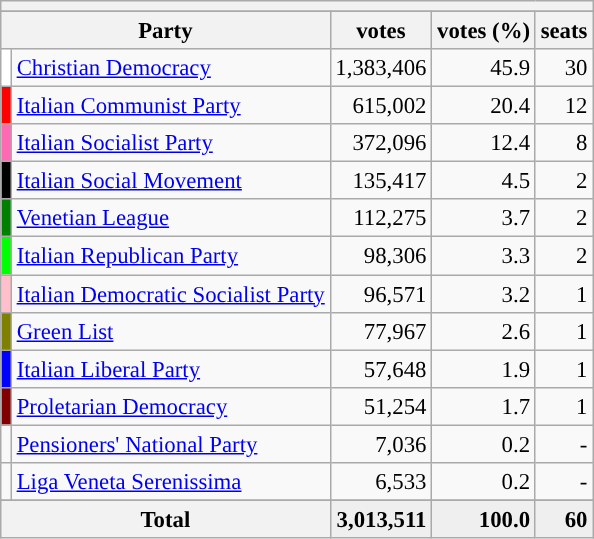<table class="wikitable" style="font-size:95%">
<tr>
<th colspan="5"></th>
</tr>
<tr>
</tr>
<tr bgcolor="EFEFEF">
<th colspan=2>Party</th>
<th>votes</th>
<th>votes (%)</th>
<th>seats</th>
</tr>
<tr>
<td bgcolor=white></td>
<td><a href='#'>Christian Democracy</a></td>
<td align=right>1,383,406</td>
<td align=right>45.9</td>
<td align=right>30</td>
</tr>
<tr>
<td bgcolor=red></td>
<td><a href='#'>Italian Communist Party</a></td>
<td align=right>615,002</td>
<td align=right>20.4</td>
<td align=right>12</td>
</tr>
<tr>
<td bgcolor=hotpink></td>
<td><a href='#'>Italian Socialist Party</a></td>
<td align=right>372,096</td>
<td align=right>12.4</td>
<td align=right>8</td>
</tr>
<tr>
<td bgcolor=black></td>
<td><a href='#'>Italian Social Movement</a></td>
<td align=right>135,417</td>
<td align=right>4.5</td>
<td align=right>2</td>
</tr>
<tr>
<td bgcolor=green></td>
<td><a href='#'>Venetian League</a></td>
<td align=right>112,275</td>
<td align=right>3.7</td>
<td align=right>2</td>
</tr>
<tr>
<td bgcolor=lime></td>
<td><a href='#'>Italian Republican Party</a></td>
<td align=right>98,306</td>
<td align=right>3.3</td>
<td align=right>2</td>
</tr>
<tr>
<td bgcolor=pink></td>
<td><a href='#'>Italian Democratic Socialist Party</a></td>
<td align=right>96,571</td>
<td align=right>3.2</td>
<td align=right>1</td>
</tr>
<tr>
<td bgcolor=olive></td>
<td><a href='#'>Green List</a></td>
<td align=right>77,967</td>
<td align=right>2.6</td>
<td align=right>1</td>
</tr>
<tr>
<td bgcolor=blue></td>
<td><a href='#'>Italian Liberal Party</a></td>
<td align=right>57,648</td>
<td align=right>1.9</td>
<td align=right>1</td>
</tr>
<tr>
<td bgcolor=maroon></td>
<td><a href='#'>Proletarian Democracy</a></td>
<td align=right>51,254</td>
<td align=right>1.7</td>
<td align=right>1</td>
</tr>
<tr>
<td></td>
<td><a href='#'>Pensioners' National Party</a></td>
<td align=right>7,036</td>
<td align=right>0.2</td>
<td align=right>-</td>
</tr>
<tr>
<td></td>
<td><a href='#'>Liga Veneta Serenissima</a></td>
<td align=right>6,533</td>
<td align=right>0.2</td>
<td align=right>-</td>
</tr>
<tr>
</tr>
<tr bgcolor="EFEFEF">
<th colspan=2><strong>Total</strong></th>
<td align=right><strong>3,013,511</strong></td>
<td align=right><strong>100.0</strong></td>
<td align=right><strong>60</strong></td>
</tr>
</table>
